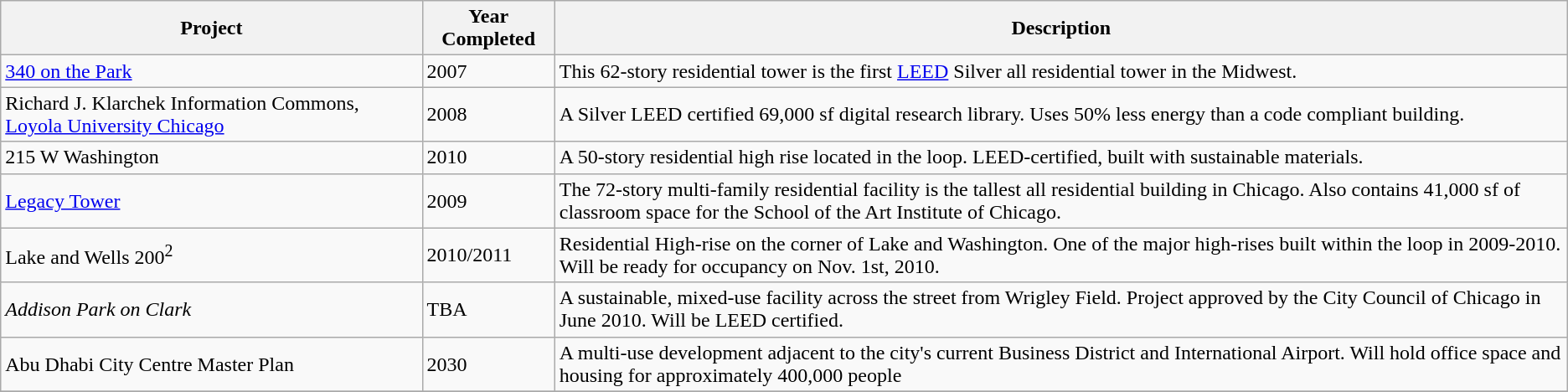<table class="wikitable">
<tr>
<th>Project</th>
<th>Year Completed</th>
<th>Description</th>
</tr>
<tr>
<td><a href='#'>340 on the Park</a></td>
<td>2007</td>
<td>This 62-story residential tower is the first <a href='#'>LEED</a> Silver all residential tower in the Midwest.<br></td>
</tr>
<tr>
<td>Richard J. Klarchek Information Commons, <a href='#'>Loyola University Chicago</a></td>
<td>2008</td>
<td>A Silver LEED certified 69,000 sf digital research library.  Uses 50% less energy than a code compliant building.</td>
</tr>
<tr>
<td>215 W Washington</td>
<td>2010</td>
<td>A 50-story residential high rise located in the loop. LEED-certified, built with sustainable materials.</td>
</tr>
<tr>
<td><a href='#'>Legacy Tower</a></td>
<td>2009</td>
<td>The 72-story multi-family residential facility is the tallest all residential building in Chicago.  Also contains 41,000 sf of classroom space for the School of the Art Institute of Chicago.</td>
</tr>
<tr>
<td>Lake and Wells 200<sup>2</sup></td>
<td>2010/2011</td>
<td>Residential High-rise on the corner of Lake and Washington. One of the major high-rises built within the loop in 2009-2010.  Will be ready for occupancy on Nov. 1st, 2010.</td>
</tr>
<tr>
<td><em>Addison Park on Clark</em></td>
<td>TBA</td>
<td>A sustainable, mixed-use facility across the street from Wrigley Field.  Project approved by the City Council of Chicago in June 2010.  Will be LEED certified.</td>
</tr>
<tr>
<td>Abu Dhabi City Centre Master Plan</td>
<td>2030</td>
<td>A  multi-use development adjacent to the city's current Business District and International Airport. Will hold office space and housing for approximately 400,000 people</td>
</tr>
<tr>
</tr>
</table>
